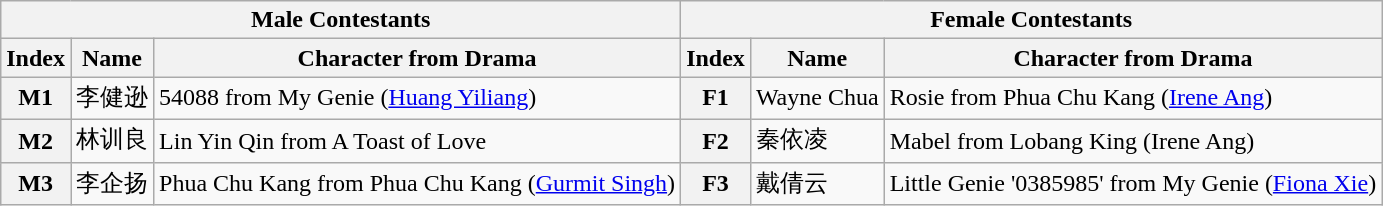<table class="wikitable">
<tr>
<th colspan=3>Male Contestants</th>
<th colspan=3>Female Contestants</th>
</tr>
<tr>
<th>Index</th>
<th>Name</th>
<th>Character from Drama</th>
<th>Index</th>
<th>Name</th>
<th>Character from Drama</th>
</tr>
<tr>
<th>M1</th>
<td>李健逊</td>
<td>54088 from My Genie (<a href='#'>Huang Yiliang</a>)</td>
<th>F1</th>
<td>Wayne Chua</td>
<td>Rosie from Phua Chu Kang (<a href='#'>Irene Ang</a>)</td>
</tr>
<tr>
<th>M2</th>
<td>林训良</td>
<td>Lin Yin Qin from A Toast of Love</td>
<th>F2</th>
<td>秦依凌</td>
<td>Mabel from Lobang King (Irene Ang)</td>
</tr>
<tr>
<th>M3</th>
<td>李企扬</td>
<td>Phua Chu Kang from Phua Chu Kang (<a href='#'>Gurmit Singh</a>)</td>
<th>F3</th>
<td>戴倩云</td>
<td>Little Genie '0385985' from My Genie (<a href='#'>Fiona Xie</a>)</td>
</tr>
</table>
